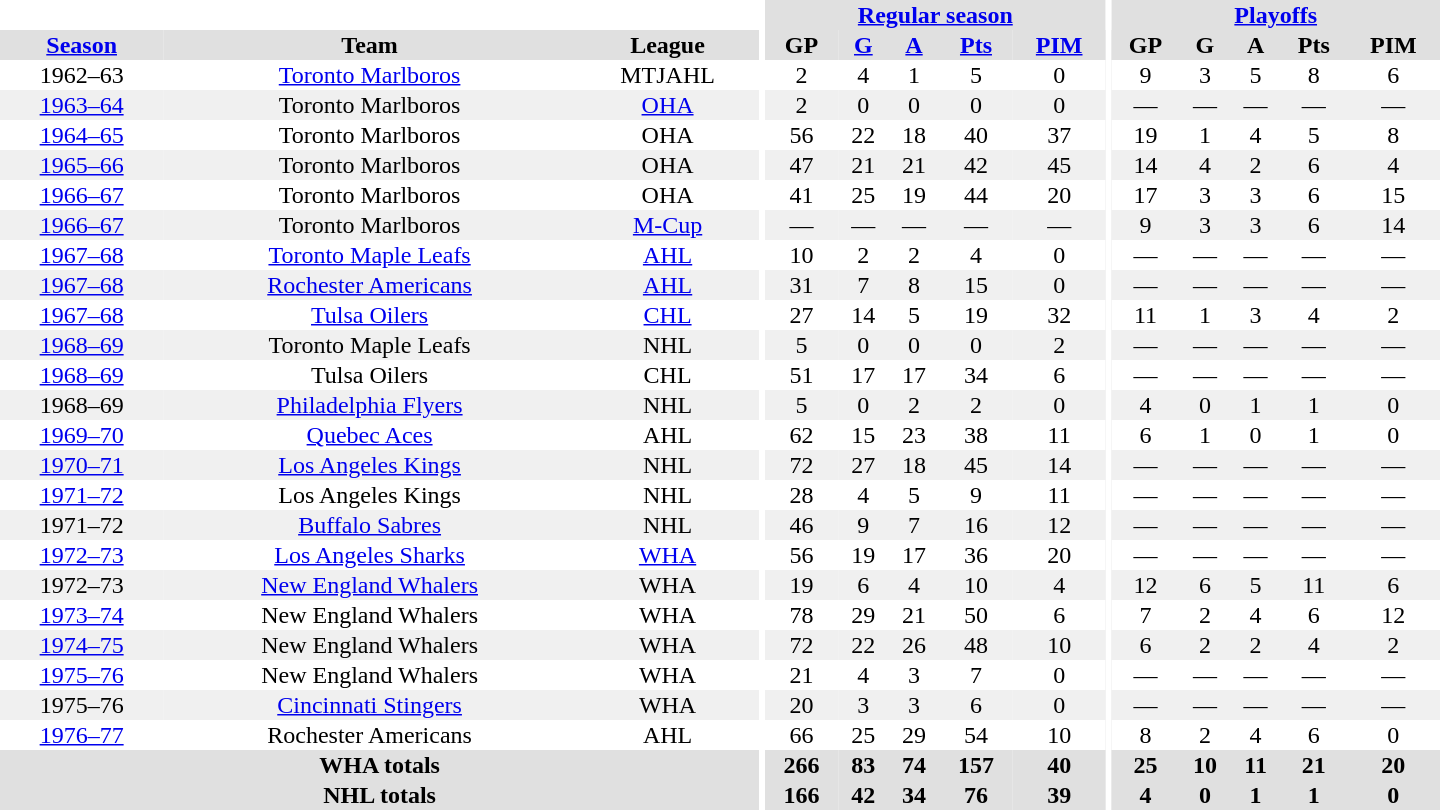<table border="0" cellpadding="1" cellspacing="0" style="text-align:center; width:60em">
<tr bgcolor="#e0e0e0">
<th colspan="3" bgcolor="#ffffff"></th>
<th rowspan="100" bgcolor="#ffffff"></th>
<th colspan="5"><a href='#'>Regular season</a></th>
<th rowspan="100" bgcolor="#ffffff"></th>
<th colspan="5"><a href='#'>Playoffs</a></th>
</tr>
<tr bgcolor="#e0e0e0">
<th><a href='#'>Season</a></th>
<th>Team</th>
<th>League</th>
<th>GP</th>
<th><a href='#'>G</a></th>
<th><a href='#'>A</a></th>
<th><a href='#'>Pts</a></th>
<th><a href='#'>PIM</a></th>
<th>GP</th>
<th>G</th>
<th>A</th>
<th>Pts</th>
<th>PIM</th>
</tr>
<tr>
<td>1962–63</td>
<td><a href='#'>Toronto Marlboros</a></td>
<td>MTJAHL</td>
<td>2</td>
<td>4</td>
<td>1</td>
<td>5</td>
<td>0</td>
<td>9</td>
<td>3</td>
<td>5</td>
<td>8</td>
<td>6</td>
</tr>
<tr bgcolor="#f0f0f0">
<td><a href='#'>1963–64</a></td>
<td>Toronto Marlboros</td>
<td><a href='#'>OHA</a></td>
<td>2</td>
<td>0</td>
<td>0</td>
<td>0</td>
<td>0</td>
<td>—</td>
<td>—</td>
<td>—</td>
<td>—</td>
<td>—</td>
</tr>
<tr>
<td><a href='#'>1964–65</a></td>
<td>Toronto Marlboros</td>
<td>OHA</td>
<td>56</td>
<td>22</td>
<td>18</td>
<td>40</td>
<td>37</td>
<td>19</td>
<td>1</td>
<td>4</td>
<td>5</td>
<td>8</td>
</tr>
<tr bgcolor="#f0f0f0">
<td><a href='#'>1965–66</a></td>
<td>Toronto Marlboros</td>
<td>OHA</td>
<td>47</td>
<td>21</td>
<td>21</td>
<td>42</td>
<td>45</td>
<td>14</td>
<td>4</td>
<td>2</td>
<td>6</td>
<td>4</td>
</tr>
<tr>
<td><a href='#'>1966–67</a></td>
<td>Toronto Marlboros</td>
<td>OHA</td>
<td>41</td>
<td>25</td>
<td>19</td>
<td>44</td>
<td>20</td>
<td>17</td>
<td>3</td>
<td>3</td>
<td>6</td>
<td>15</td>
</tr>
<tr bgcolor="#f0f0f0">
<td><a href='#'>1966–67</a></td>
<td>Toronto Marlboros</td>
<td><a href='#'>M-Cup</a></td>
<td>—</td>
<td>—</td>
<td>—</td>
<td>—</td>
<td>—</td>
<td>9</td>
<td>3</td>
<td>3</td>
<td>6</td>
<td>14</td>
</tr>
<tr>
<td><a href='#'>1967–68</a></td>
<td><a href='#'>Toronto Maple Leafs</a></td>
<td><a href='#'>AHL</a></td>
<td>10</td>
<td>2</td>
<td>2</td>
<td>4</td>
<td>0</td>
<td>—</td>
<td>—</td>
<td>—</td>
<td>—</td>
<td>—</td>
</tr>
<tr bgcolor="#f0f0f0">
<td><a href='#'>1967–68</a></td>
<td><a href='#'>Rochester Americans</a></td>
<td><a href='#'>AHL</a></td>
<td>31</td>
<td>7</td>
<td>8</td>
<td>15</td>
<td>0</td>
<td>—</td>
<td>—</td>
<td>—</td>
<td>—</td>
<td>—</td>
</tr>
<tr>
<td><a href='#'>1967–68</a></td>
<td><a href='#'>Tulsa Oilers</a></td>
<td><a href='#'>CHL</a></td>
<td>27</td>
<td>14</td>
<td>5</td>
<td>19</td>
<td>32</td>
<td>11</td>
<td>1</td>
<td>3</td>
<td>4</td>
<td>2</td>
</tr>
<tr bgcolor="#f0f0f0">
<td><a href='#'>1968–69</a></td>
<td>Toronto Maple Leafs</td>
<td>NHL</td>
<td>5</td>
<td>0</td>
<td>0</td>
<td>0</td>
<td>2</td>
<td>—</td>
<td>—</td>
<td>—</td>
<td>—</td>
<td>—</td>
</tr>
<tr>
<td><a href='#'>1968–69</a></td>
<td>Tulsa Oilers</td>
<td>CHL</td>
<td>51</td>
<td>17</td>
<td>17</td>
<td>34</td>
<td>6</td>
<td>—</td>
<td>—</td>
<td>—</td>
<td>—</td>
<td>—</td>
</tr>
<tr bgcolor="#f0f0f0">
<td>1968–69</td>
<td><a href='#'>Philadelphia Flyers</a></td>
<td>NHL</td>
<td>5</td>
<td>0</td>
<td>2</td>
<td>2</td>
<td>0</td>
<td>4</td>
<td>0</td>
<td>1</td>
<td>1</td>
<td>0</td>
</tr>
<tr>
<td><a href='#'>1969–70</a></td>
<td><a href='#'>Quebec Aces</a></td>
<td>AHL</td>
<td>62</td>
<td>15</td>
<td>23</td>
<td>38</td>
<td>11</td>
<td>6</td>
<td>1</td>
<td>0</td>
<td>1</td>
<td>0</td>
</tr>
<tr bgcolor="#f0f0f0">
<td><a href='#'>1970–71</a></td>
<td><a href='#'>Los Angeles Kings</a></td>
<td>NHL</td>
<td>72</td>
<td>27</td>
<td>18</td>
<td>45</td>
<td>14</td>
<td>—</td>
<td>—</td>
<td>—</td>
<td>—</td>
<td>—</td>
</tr>
<tr>
<td><a href='#'>1971–72</a></td>
<td>Los Angeles Kings</td>
<td>NHL</td>
<td>28</td>
<td>4</td>
<td>5</td>
<td>9</td>
<td>11</td>
<td>—</td>
<td>—</td>
<td>—</td>
<td>—</td>
<td>—</td>
</tr>
<tr bgcolor="#f0f0f0">
<td>1971–72</td>
<td><a href='#'>Buffalo Sabres</a></td>
<td>NHL</td>
<td>46</td>
<td>9</td>
<td>7</td>
<td>16</td>
<td>12</td>
<td>—</td>
<td>—</td>
<td>—</td>
<td>—</td>
<td>—</td>
</tr>
<tr>
<td><a href='#'>1972–73</a></td>
<td><a href='#'>Los Angeles Sharks</a></td>
<td><a href='#'>WHA</a></td>
<td>56</td>
<td>19</td>
<td>17</td>
<td>36</td>
<td>20</td>
<td>—</td>
<td>—</td>
<td>—</td>
<td>—</td>
<td>—</td>
</tr>
<tr bgcolor="#f0f0f0">
<td>1972–73</td>
<td><a href='#'>New England Whalers</a></td>
<td>WHA</td>
<td>19</td>
<td>6</td>
<td>4</td>
<td>10</td>
<td>4</td>
<td>12</td>
<td>6</td>
<td>5</td>
<td>11</td>
<td>6</td>
</tr>
<tr>
<td><a href='#'>1973–74</a></td>
<td>New England Whalers</td>
<td>WHA</td>
<td>78</td>
<td>29</td>
<td>21</td>
<td>50</td>
<td>6</td>
<td>7</td>
<td>2</td>
<td>4</td>
<td>6</td>
<td>12</td>
</tr>
<tr bgcolor="#f0f0f0">
<td><a href='#'>1974–75</a></td>
<td>New England Whalers</td>
<td>WHA</td>
<td>72</td>
<td>22</td>
<td>26</td>
<td>48</td>
<td>10</td>
<td>6</td>
<td>2</td>
<td>2</td>
<td>4</td>
<td>2</td>
</tr>
<tr>
<td><a href='#'>1975–76</a></td>
<td>New England Whalers</td>
<td>WHA</td>
<td>21</td>
<td>4</td>
<td>3</td>
<td>7</td>
<td>0</td>
<td>—</td>
<td>—</td>
<td>—</td>
<td>—</td>
<td>—</td>
</tr>
<tr bgcolor="#f0f0f0">
<td>1975–76</td>
<td><a href='#'>Cincinnati Stingers</a></td>
<td>WHA</td>
<td>20</td>
<td>3</td>
<td>3</td>
<td>6</td>
<td>0</td>
<td>—</td>
<td>—</td>
<td>—</td>
<td>—</td>
<td>—</td>
</tr>
<tr>
<td><a href='#'>1976–77</a></td>
<td>Rochester Americans</td>
<td>AHL</td>
<td>66</td>
<td>25</td>
<td>29</td>
<td>54</td>
<td>10</td>
<td>8</td>
<td>2</td>
<td>4</td>
<td>6</td>
<td>0</td>
</tr>
<tr bgcolor="#e0e0e0">
<th colspan="3">WHA totals</th>
<th>266</th>
<th>83</th>
<th>74</th>
<th>157</th>
<th>40</th>
<th>25</th>
<th>10</th>
<th>11</th>
<th>21</th>
<th>20</th>
</tr>
<tr bgcolor="#e0e0e0">
<th colspan="3">NHL totals</th>
<th>166</th>
<th>42</th>
<th>34</th>
<th>76</th>
<th>39</th>
<th>4</th>
<th>0</th>
<th>1</th>
<th>1</th>
<th>0</th>
</tr>
</table>
